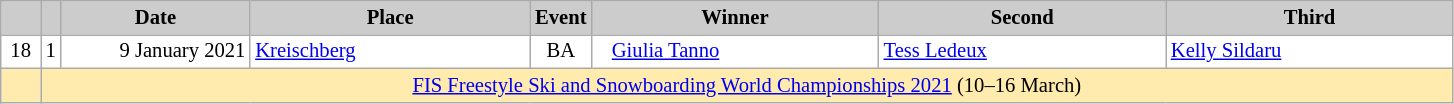<table class="wikitable plainrowheaders" style="background:#fff; font-size:86%; line-height:16px; border:grey solid 1px; border-collapse:collapse;">
<tr>
<th scope="col" style="background:#ccc; width:20px;"></th>
<th scope="col" style="background:#ccc; width=30 px;"></th>
<th scope="col" style="background:#ccc; width:120px;">Date</th>
<th scope="col" style="background:#ccc; width:180px;">Place</th>
<th scope="col" style="background:#ccc; width:15px;">Event</th>
<th scope="col" style="background:#ccc; width:185px;">Winner</th>
<th scope="col" style="background:#ccc; width:185px;">Second</th>
<th scope="col" style="background:#ccc; width:185px;">Third</th>
</tr>
<tr>
<td align="center">18</td>
<td align="center">1</td>
<td align="right">9 January 2021</td>
<td> <a href='#'>Kreischberg</a></td>
<td align="center">BA</td>
<td>   <a href='#'>Giulia Tanno</a></td>
<td> <a href='#'>Tess Ledeux</a></td>
<td> <a href='#'>Kelly Sildaru</a></td>
</tr>
<tr style="background:#FFEBAD">
<td></td>
<td align="center" colspan="7"><a href='#'>FIS Freestyle Ski and Snowboarding World Championships 2021</a>  (10–16 March)</td>
</tr>
</table>
